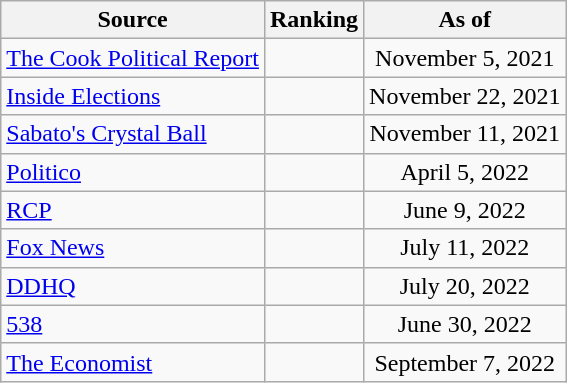<table class="wikitable" style="text-align:center">
<tr>
<th>Source</th>
<th>Ranking</th>
<th>As of</th>
</tr>
<tr>
<td align=left><a href='#'>The Cook Political Report</a></td>
<td></td>
<td>November 5, 2021</td>
</tr>
<tr>
<td align=left><a href='#'>Inside Elections</a></td>
<td></td>
<td>November 22, 2021</td>
</tr>
<tr>
<td align=left><a href='#'>Sabato's Crystal Ball</a></td>
<td></td>
<td>November 11, 2021</td>
</tr>
<tr>
<td align="left"><a href='#'>Politico</a></td>
<td></td>
<td>April 5, 2022</td>
</tr>
<tr>
<td align="left"><a href='#'>RCP</a></td>
<td></td>
<td>June 9, 2022</td>
</tr>
<tr>
<td align=left><a href='#'>Fox News</a></td>
<td></td>
<td>July 11, 2022</td>
</tr>
<tr>
<td align="left"><a href='#'>DDHQ</a></td>
<td></td>
<td>July 20, 2022</td>
</tr>
<tr>
<td align="left"><a href='#'>538</a></td>
<td></td>
<td>June 30, 2022</td>
</tr>
<tr>
<td align="left"><a href='#'>The Economist</a></td>
<td></td>
<td>September 7, 2022</td>
</tr>
</table>
